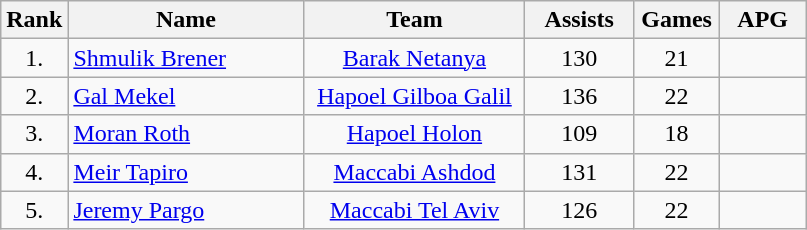<table class="wikitable" style="text-align: center;">
<tr>
<th>Rank</th>
<th width=150>Name</th>
<th width=140>Team</th>
<th width=65>Assists</th>
<th width=50>Games</th>
<th width=50>APG</th>
</tr>
<tr>
<td>1.</td>
<td align="left"> <a href='#'>Shmulik Brener</a></td>
<td><a href='#'>Barak Netanya</a></td>
<td>130</td>
<td>21</td>
<td><strong></strong></td>
</tr>
<tr>
<td>2.</td>
<td align="left"> <a href='#'>Gal Mekel</a></td>
<td><a href='#'>Hapoel Gilboa Galil</a></td>
<td>136</td>
<td>22</td>
<td><strong></strong></td>
</tr>
<tr>
<td>3.</td>
<td align="left"> <a href='#'>Moran Roth</a></td>
<td><a href='#'>Hapoel Holon</a></td>
<td>109</td>
<td>18</td>
<td><strong></strong></td>
</tr>
<tr>
<td>4.</td>
<td align="left"> <a href='#'>Meir Tapiro</a></td>
<td><a href='#'>Maccabi Ashdod</a></td>
<td>131</td>
<td>22</td>
<td><strong></strong></td>
</tr>
<tr>
<td>5.</td>
<td align="left"> <a href='#'>Jeremy Pargo</a></td>
<td><a href='#'>Maccabi Tel Aviv</a></td>
<td>126</td>
<td>22</td>
<td><strong></strong></td>
</tr>
</table>
